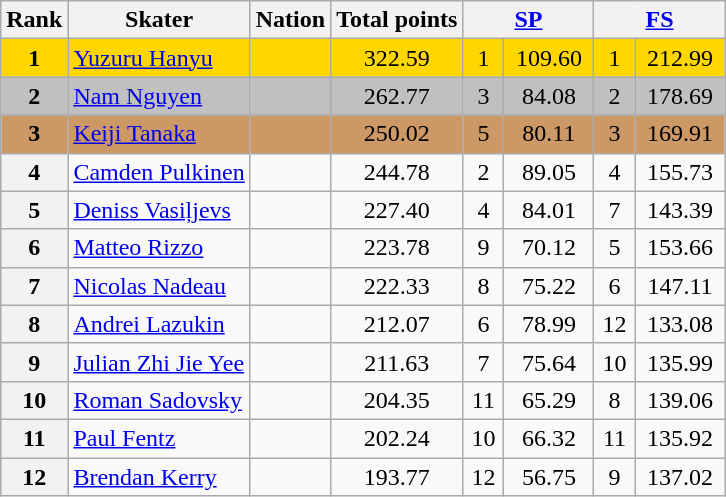<table class="wikitable sortable">
<tr>
<th>Rank</th>
<th>Skater</th>
<th>Nation</th>
<th>Total points</th>
<th colspan="2" width="80px"><a href='#'>SP</a></th>
<th colspan="2" width="80px"><a href='#'>FS</a></th>
</tr>
<tr bgcolor="gold">
<td align="center"><strong>1</strong></td>
<td><a href='#'>Yuzuru Hanyu</a></td>
<td></td>
<td align="center">322.59</td>
<td align="center">1</td>
<td align="center">109.60</td>
<td align="center">1</td>
<td align="center">212.99</td>
</tr>
<tr bgcolor="silver">
<td align="center"><strong>2</strong></td>
<td><a href='#'>Nam Nguyen</a></td>
<td></td>
<td align="center">262.77</td>
<td align="center">3</td>
<td align="center">84.08</td>
<td align="center">2</td>
<td align="center">178.69</td>
</tr>
<tr bgcolor="cc9966">
<td align="center"><strong>3</strong></td>
<td><a href='#'>Keiji Tanaka</a></td>
<td></td>
<td align="center">250.02</td>
<td align="center">5</td>
<td align="center">80.11</td>
<td align="center">3</td>
<td align="center">169.91</td>
</tr>
<tr>
<th>4</th>
<td><a href='#'>Camden Pulkinen</a></td>
<td></td>
<td align="center">244.78</td>
<td align="center">2</td>
<td align="center">89.05</td>
<td align="center">4</td>
<td align="center">155.73</td>
</tr>
<tr>
<th>5</th>
<td><a href='#'>Deniss Vasiļjevs</a></td>
<td></td>
<td align="center">227.40</td>
<td align="center">4</td>
<td align="center">84.01</td>
<td align="center">7</td>
<td align="center">143.39</td>
</tr>
<tr>
<th>6</th>
<td><a href='#'>Matteo Rizzo</a></td>
<td></td>
<td align="center">223.78</td>
<td align="center">9</td>
<td align="center">70.12</td>
<td align="center">5</td>
<td align="center">153.66</td>
</tr>
<tr>
<th>7</th>
<td><a href='#'>Nicolas Nadeau</a></td>
<td></td>
<td align="center">222.33</td>
<td align="center">8</td>
<td align="center">75.22</td>
<td align="center">6</td>
<td align="center">147.11</td>
</tr>
<tr>
<th>8</th>
<td><a href='#'>Andrei Lazukin</a></td>
<td></td>
<td align="center">212.07</td>
<td align="center">6</td>
<td align="center">78.99</td>
<td align="center">12</td>
<td align="center">133.08</td>
</tr>
<tr>
<th>9</th>
<td><a href='#'>Julian Zhi Jie Yee</a></td>
<td></td>
<td align="center">211.63</td>
<td align="center">7</td>
<td align="center">75.64</td>
<td align="center">10</td>
<td align="center">135.99</td>
</tr>
<tr>
<th>10</th>
<td><a href='#'>Roman Sadovsky</a></td>
<td></td>
<td align="center">204.35</td>
<td align="center">11</td>
<td align="center">65.29</td>
<td align="center">8</td>
<td align="center">139.06</td>
</tr>
<tr>
<th>11</th>
<td><a href='#'>Paul Fentz</a></td>
<td></td>
<td align="center">202.24</td>
<td align="center">10</td>
<td align="center">66.32</td>
<td align="center">11</td>
<td align="center">135.92</td>
</tr>
<tr>
<th>12</th>
<td><a href='#'>Brendan Kerry</a></td>
<td></td>
<td align="center">193.77</td>
<td align="center">12</td>
<td align="center">56.75</td>
<td align="center">9</td>
<td align="center">137.02</td>
</tr>
</table>
